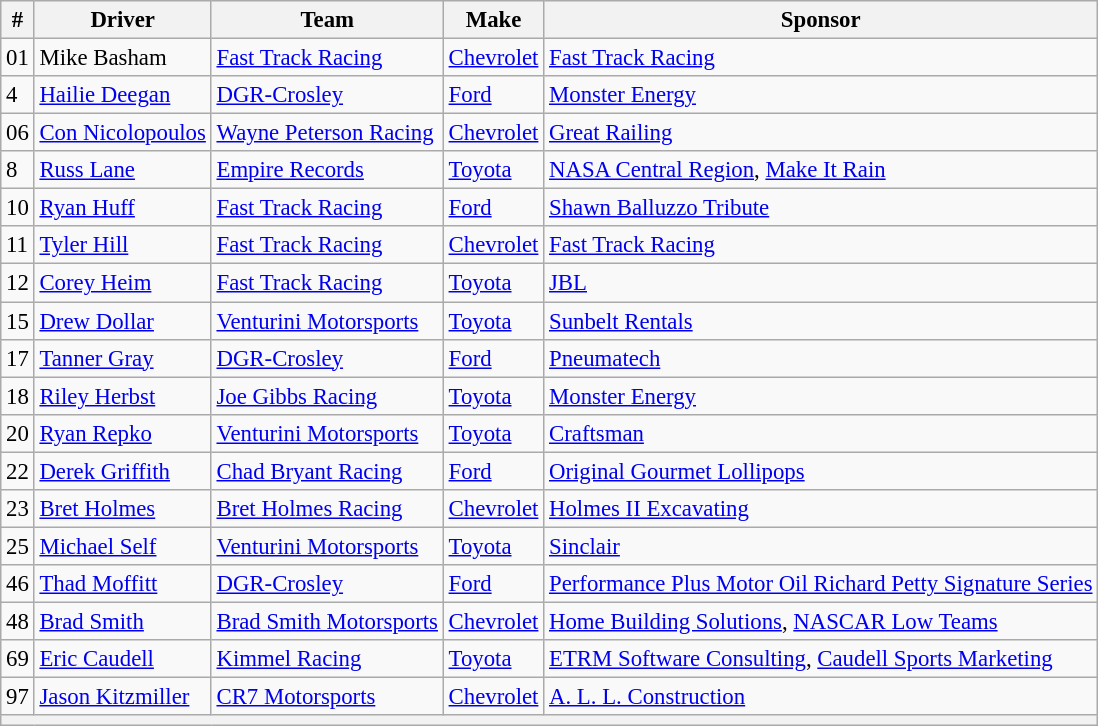<table class="wikitable" style="font-size:95%">
<tr>
<th>#</th>
<th>Driver</th>
<th>Team</th>
<th>Make</th>
<th>Sponsor</th>
</tr>
<tr>
<td>01</td>
<td>Mike Basham</td>
<td><a href='#'>Fast Track Racing</a></td>
<td><a href='#'>Chevrolet</a></td>
<td><a href='#'>Fast Track Racing</a></td>
</tr>
<tr>
<td>4</td>
<td><a href='#'>Hailie Deegan</a></td>
<td><a href='#'>DGR-Crosley</a></td>
<td><a href='#'>Ford</a></td>
<td><a href='#'>Monster Energy</a></td>
</tr>
<tr>
<td>06</td>
<td><a href='#'>Con Nicolopoulos</a></td>
<td><a href='#'>Wayne Peterson Racing</a></td>
<td><a href='#'>Chevrolet</a></td>
<td><a href='#'>Great Railing</a></td>
</tr>
<tr>
<td>8</td>
<td><a href='#'>Russ Lane</a></td>
<td><a href='#'>Empire Records</a></td>
<td><a href='#'>Toyota</a></td>
<td><a href='#'>NASA Central Region</a>, <a href='#'>Make It Rain</a></td>
</tr>
<tr>
<td>10</td>
<td><a href='#'>Ryan Huff</a></td>
<td><a href='#'>Fast Track Racing</a></td>
<td><a href='#'>Ford</a></td>
<td><a href='#'>Shawn Balluzzo Tribute</a></td>
</tr>
<tr>
<td>11</td>
<td><a href='#'>Tyler Hill</a></td>
<td><a href='#'>Fast Track Racing</a></td>
<td><a href='#'>Chevrolet</a></td>
<td><a href='#'>Fast Track Racing</a></td>
</tr>
<tr>
<td>12</td>
<td><a href='#'>Corey Heim</a></td>
<td><a href='#'>Fast Track Racing</a></td>
<td><a href='#'>Toyota</a></td>
<td><a href='#'>JBL</a></td>
</tr>
<tr>
<td>15</td>
<td><a href='#'>Drew Dollar</a></td>
<td><a href='#'>Venturini Motorsports</a></td>
<td><a href='#'>Toyota</a></td>
<td><a href='#'>Sunbelt Rentals</a></td>
</tr>
<tr>
<td>17</td>
<td><a href='#'>Tanner Gray</a></td>
<td><a href='#'>DGR-Crosley</a></td>
<td><a href='#'>Ford</a></td>
<td><a href='#'>Pneumatech</a></td>
</tr>
<tr>
<td>18</td>
<td><a href='#'>Riley Herbst</a></td>
<td><a href='#'>Joe Gibbs Racing</a></td>
<td><a href='#'>Toyota</a></td>
<td><a href='#'>Monster Energy</a></td>
</tr>
<tr>
<td>20</td>
<td><a href='#'>Ryan Repko</a></td>
<td><a href='#'>Venturini Motorsports</a></td>
<td><a href='#'>Toyota</a></td>
<td><a href='#'>Craftsman</a></td>
</tr>
<tr>
<td>22</td>
<td><a href='#'>Derek Griffith</a></td>
<td><a href='#'>Chad Bryant Racing</a></td>
<td><a href='#'>Ford</a></td>
<td><a href='#'>Original Gourmet Lollipops</a></td>
</tr>
<tr>
<td>23</td>
<td><a href='#'>Bret Holmes</a></td>
<td><a href='#'>Bret Holmes Racing</a></td>
<td><a href='#'>Chevrolet</a></td>
<td><a href='#'>Holmes II Excavating</a></td>
</tr>
<tr>
<td>25</td>
<td><a href='#'>Michael Self</a></td>
<td><a href='#'>Venturini Motorsports</a></td>
<td><a href='#'>Toyota</a></td>
<td><a href='#'>Sinclair</a></td>
</tr>
<tr>
<td>46</td>
<td><a href='#'>Thad Moffitt</a></td>
<td><a href='#'>DGR-Crosley</a></td>
<td><a href='#'>Ford</a></td>
<td><a href='#'>Performance Plus Motor Oil Richard Petty Signature Series</a></td>
</tr>
<tr>
<td>48</td>
<td><a href='#'>Brad Smith</a></td>
<td><a href='#'>Brad Smith Motorsports</a></td>
<td><a href='#'>Chevrolet</a></td>
<td><a href='#'>Home Building Solutions</a>, <a href='#'>NASCAR Low Teams</a></td>
</tr>
<tr>
<td>69</td>
<td><a href='#'>Eric Caudell</a></td>
<td><a href='#'>Kimmel Racing</a></td>
<td><a href='#'>Toyota</a></td>
<td><a href='#'>ETRM Software Consulting</a>, <a href='#'>Caudell Sports Marketing</a></td>
</tr>
<tr>
<td>97</td>
<td><a href='#'>Jason Kitzmiller</a></td>
<td><a href='#'>CR7 Motorsports</a></td>
<td><a href='#'>Chevrolet</a></td>
<td><a href='#'>A. L. L. Construction</a></td>
</tr>
<tr>
<th colspan="5"></th>
</tr>
</table>
